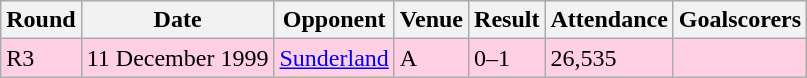<table class="wikitable">
<tr>
<th>Round</th>
<th>Date</th>
<th>Opponent</th>
<th>Venue</th>
<th>Result</th>
<th>Attendance</th>
<th>Goalscorers</th>
</tr>
<tr style="background-color: #ffd0e3;">
<td>R3</td>
<td>11 December 1999</td>
<td><a href='#'>Sunderland</a></td>
<td>A</td>
<td>0–1</td>
<td>26,535</td>
<td></td>
</tr>
</table>
